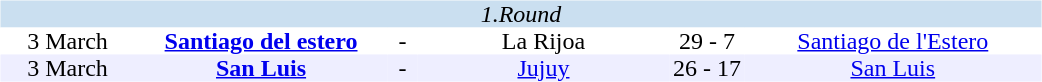<table width=700>
<tr>
<td width=700 valign="top"><br><table border=0 cellspacing=0 cellpadding=0 style="font-size: 100%; border-collapse: collapse;" width=100%>
<tr bgcolor="#CADFF0">
<td style="font-size:100%"; align="center" colspan="6"><em>1.Round</em></td>
</tr>
<tr align=center bgcolor=#FFFFFF>
<td width=90>3 March</td>
<td width=170><strong><a href='#'>Santiago del estero</a></strong></td>
<td width=20>-</td>
<td width=170>La Rijoa</td>
<td width=50>29 - 7</td>
<td width=200><a href='#'>Santiago de l'Estero</a></td>
</tr>
<tr align=center bgcolor=#EEEEFF>
<td width=90>3 March</td>
<td width=170><strong><a href='#'>San Luis</a></strong></td>
<td width=20>-</td>
<td width=170><a href='#'>Jujuy</a></td>
<td width=50>26 - 17</td>
<td width=200><a href='#'>San Luis</a></td>
</tr>
</table>
</td>
</tr>
</table>
